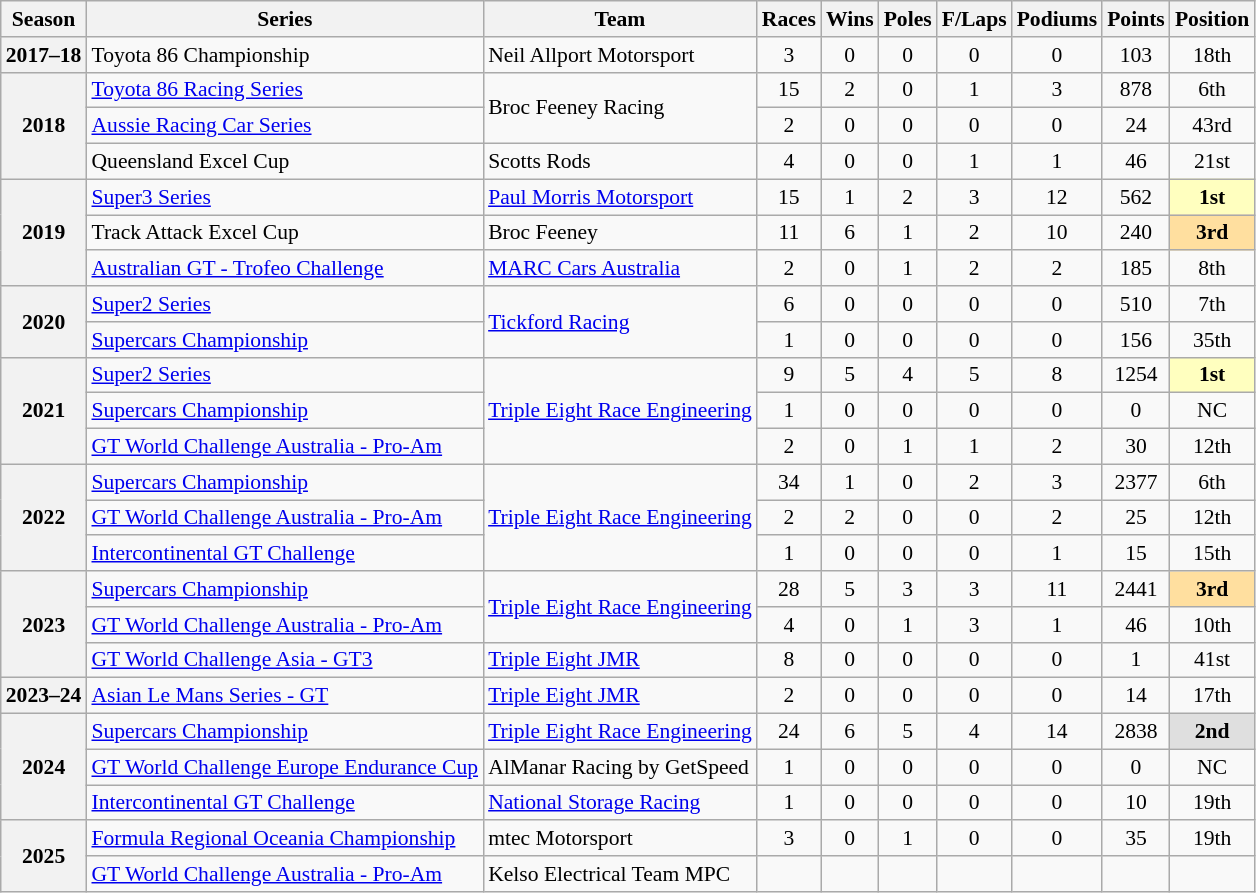<table class="wikitable" style="font-size: 90%; text-align:center">
<tr>
<th>Season</th>
<th>Series</th>
<th>Team</th>
<th>Races</th>
<th>Wins</th>
<th>Poles</th>
<th>F/Laps</th>
<th>Podiums</th>
<th>Points</th>
<th>Position</th>
</tr>
<tr>
<th>2017–18</th>
<td align=left>Toyota 86 Championship</td>
<td align=left>Neil Allport Motorsport</td>
<td>3</td>
<td>0</td>
<td>0</td>
<td>0</td>
<td>0</td>
<td>103</td>
<td>18th</td>
</tr>
<tr>
<th rowspan=3>2018</th>
<td align=left><a href='#'>Toyota 86 Racing Series</a></td>
<td rowspan="2" align=left>Broc Feeney Racing</td>
<td>15</td>
<td>2</td>
<td>0</td>
<td>1</td>
<td>3</td>
<td>878</td>
<td>6th</td>
</tr>
<tr>
<td align=left><a href='#'>Aussie Racing Car Series</a></td>
<td>2</td>
<td>0</td>
<td>0</td>
<td>0</td>
<td>0</td>
<td>24</td>
<td>43rd</td>
</tr>
<tr>
<td align=left>Queensland Excel Cup</td>
<td align=left>Scotts Rods</td>
<td>4</td>
<td>0</td>
<td>0</td>
<td>1</td>
<td>1</td>
<td>46</td>
<td>21st</td>
</tr>
<tr>
<th rowspan=3>2019</th>
<td align=left><a href='#'>Super3 Series</a></td>
<td align=left><a href='#'>Paul Morris Motorsport</a></td>
<td>15</td>
<td>1</td>
<td>2</td>
<td>3</td>
<td>12</td>
<td>562</td>
<td style="background: #ffffbf"><strong>1st</strong></td>
</tr>
<tr>
<td align=left>Track Attack Excel Cup</td>
<td align=left>Broc Feeney</td>
<td>11</td>
<td>6</td>
<td>1</td>
<td>2</td>
<td>10</td>
<td>240</td>
<td style="background: #ffdf9f"><strong>3rd</strong></td>
</tr>
<tr>
<td align=left><a href='#'>Australian GT - Trofeo Challenge</a></td>
<td align=left><a href='#'>MARC Cars Australia</a></td>
<td>2</td>
<td>0</td>
<td>1</td>
<td>2</td>
<td>2</td>
<td>185</td>
<td>8th</td>
</tr>
<tr>
<th rowspan=2>2020</th>
<td align=left><a href='#'>Super2 Series</a></td>
<td rowspan="2" align=left><a href='#'>Tickford Racing</a></td>
<td>6</td>
<td>0</td>
<td>0</td>
<td>0</td>
<td>0</td>
<td>510</td>
<td>7th</td>
</tr>
<tr>
<td align=left><a href='#'>Supercars Championship</a></td>
<td>1</td>
<td>0</td>
<td>0</td>
<td>0</td>
<td>0</td>
<td>156</td>
<td>35th</td>
</tr>
<tr>
<th rowspan="3">2021</th>
<td align=left><a href='#'>Super2 Series</a></td>
<td rowspan="3" align=left><a href='#'>Triple Eight Race Engineering</a></td>
<td>9</td>
<td>5</td>
<td>4</td>
<td>5</td>
<td>8</td>
<td>1254</td>
<td style="background: #ffffbf"><strong>1st</strong></td>
</tr>
<tr>
<td align=left><a href='#'>Supercars Championship</a></td>
<td>1</td>
<td>0</td>
<td>0</td>
<td>0</td>
<td>0</td>
<td>0</td>
<td>NC</td>
</tr>
<tr>
<td align=left><a href='#'>GT World Challenge Australia - Pro-Am</a></td>
<td>2</td>
<td>0</td>
<td>1</td>
<td>1</td>
<td>2</td>
<td>30</td>
<td>12th</td>
</tr>
<tr>
<th rowspan="3">2022</th>
<td align=left><a href='#'>Supercars Championship</a></td>
<td rowspan="3" align=left><a href='#'>Triple Eight Race Engineering</a></td>
<td>34</td>
<td>1</td>
<td>0</td>
<td>2</td>
<td>3</td>
<td>2377</td>
<td>6th</td>
</tr>
<tr>
<td align=left><a href='#'>GT World Challenge Australia - Pro-Am</a></td>
<td>2</td>
<td>2</td>
<td>0</td>
<td>0</td>
<td>2</td>
<td>25</td>
<td>12th</td>
</tr>
<tr>
<td align=left><a href='#'>Intercontinental GT Challenge</a></td>
<td>1</td>
<td>0</td>
<td>0</td>
<td>0</td>
<td>1</td>
<td>15</td>
<td>15th</td>
</tr>
<tr>
<th rowspan="3">2023</th>
<td align=left><a href='#'>Supercars Championship</a></td>
<td rowspan="2" align=left><a href='#'>Triple Eight Race Engineering</a></td>
<td>28</td>
<td>5</td>
<td>3</td>
<td>3</td>
<td>11</td>
<td>2441</td>
<td style="background: #ffdf9f"><strong>3rd</strong></td>
</tr>
<tr>
<td align=left><a href='#'>GT World Challenge Australia - Pro-Am</a></td>
<td>4</td>
<td>0</td>
<td>1</td>
<td>3</td>
<td>1</td>
<td>46</td>
<td>10th</td>
</tr>
<tr>
<td align=left><a href='#'>GT World Challenge Asia - GT3</a></td>
<td align=left><a href='#'>Triple Eight JMR</a></td>
<td>8</td>
<td>0</td>
<td>0</td>
<td>0</td>
<td>0</td>
<td>1</td>
<td>41st</td>
</tr>
<tr>
<th>2023–24</th>
<td align=left><a href='#'>Asian Le Mans Series - GT</a></td>
<td align=left><a href='#'>Triple Eight JMR</a></td>
<td>2</td>
<td>0</td>
<td>0</td>
<td>0</td>
<td>0</td>
<td>14</td>
<td>17th</td>
</tr>
<tr>
<th rowspan="3">2024</th>
<td align=left><a href='#'>Supercars Championship</a></td>
<td align=left><a href='#'>Triple Eight Race Engineering</a></td>
<td>24</td>
<td>6</td>
<td>5</td>
<td>4</td>
<td>14</td>
<td>2838</td>
<td style="background: #dfdfdf"><strong>2nd</strong></td>
</tr>
<tr>
<td align=left><a href='#'>GT World Challenge Europe Endurance Cup</a></td>
<td align=left>AlManar Racing by GetSpeed</td>
<td>1</td>
<td>0</td>
<td>0</td>
<td>0</td>
<td>0</td>
<td>0</td>
<td>NC</td>
</tr>
<tr>
<td align=left><a href='#'>Intercontinental GT Challenge</a></td>
<td align=left><a href='#'>National Storage Racing</a></td>
<td>1</td>
<td>0</td>
<td>0</td>
<td>0</td>
<td>0</td>
<td>10</td>
<td>19th</td>
</tr>
<tr>
<th rowspan="2">2025</th>
<td align=left><a href='#'>Formula Regional Oceania Championship</a></td>
<td align=left>mtec Motorsport</td>
<td>3</td>
<td>0</td>
<td>1</td>
<td>0</td>
<td>0</td>
<td>35</td>
<td>19th</td>
</tr>
<tr>
<td align=left><a href='#'>GT World Challenge Australia - Pro-Am</a></td>
<td align=left>Kelso Electrical Team MPC</td>
<td></td>
<td></td>
<td></td>
<td></td>
<td></td>
<td></td>
<td></td>
</tr>
</table>
